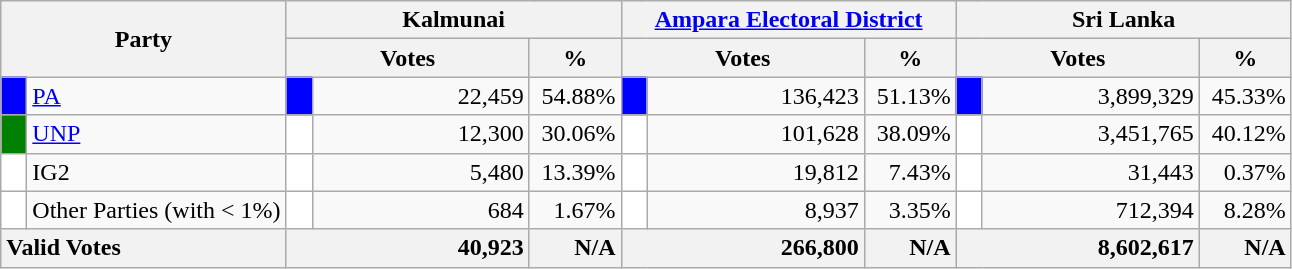<table class="wikitable">
<tr>
<th colspan="2" width="144px"rowspan="2">Party</th>
<th colspan="3" width="216px">Kalmunai</th>
<th colspan="3" width="216px"><a href='#'>Ampara Electoral District</a></th>
<th colspan="3" width="216px">Sri Lanka</th>
</tr>
<tr>
<th colspan="2" width="144px">Votes</th>
<th>%</th>
<th colspan="2" width="144px">Votes</th>
<th>%</th>
<th colspan="2" width="144px">Votes</th>
<th>%</th>
</tr>
<tr>
<td style="background-color:blue;" width="10px"></td>
<td style="text-align:left;"><a href='#'>PA</a></td>
<td style="background-color:blue;" width="10px"></td>
<td style="text-align:right;">22,459</td>
<td style="text-align:right;">54.88%</td>
<td style="background-color:blue;" width="10px"></td>
<td style="text-align:right;">136,423</td>
<td style="text-align:right;">51.13%</td>
<td style="background-color:blue;" width="10px"></td>
<td style="text-align:right;">3,899,329</td>
<td style="text-align:right;">45.33%</td>
</tr>
<tr>
<td style="background-color:green;" width="10px"></td>
<td style="text-align:left;"><a href='#'>UNP</a></td>
<td style="background-color:white;" width="10px"></td>
<td style="text-align:right;">12,300</td>
<td style="text-align:right;">30.06%</td>
<td style="background-color:white;" width="10px"></td>
<td style="text-align:right;">101,628</td>
<td style="text-align:right;">38.09%</td>
<td style="background-color:white;" width="10px"></td>
<td style="text-align:right;">3,451,765</td>
<td style="text-align:right;">40.12%</td>
</tr>
<tr>
<td style="background-color:white;" width="10px"></td>
<td style="text-align:left;">IG2</td>
<td style="background-color:white;" width="10px"></td>
<td style="text-align:right;">5,480</td>
<td style="text-align:right;">13.39%</td>
<td style="background-color:white;" width="10px"></td>
<td style="text-align:right;">19,812</td>
<td style="text-align:right;">7.43%</td>
<td style="background-color:white;" width="10px"></td>
<td style="text-align:right;">31,443</td>
<td style="text-align:right;">0.37%</td>
</tr>
<tr>
<td style="background-color:white;" width="10px"></td>
<td style="text-align:left;">Other Parties (with < 1%)</td>
<td style="background-color:white;" width="10px"></td>
<td style="text-align:right;">684</td>
<td style="text-align:right;">1.67%</td>
<td style="background-color:white;" width="10px"></td>
<td style="text-align:right;">8,937</td>
<td style="text-align:right;">3.35%</td>
<td style="background-color:white;" width="10px"></td>
<td style="text-align:right;">712,394</td>
<td style="text-align:right;">8.28%</td>
</tr>
<tr>
<th colspan="2" width="144px"style="text-align:left;">Valid Votes</th>
<th style="text-align:right;"colspan="2" width="144px">40,923</th>
<th style="text-align:right;">N/A</th>
<th style="text-align:right;"colspan="2" width="144px">266,800</th>
<th style="text-align:right;">N/A</th>
<th style="text-align:right;"colspan="2" width="144px">8,602,617</th>
<th style="text-align:right;">N/A</th>
</tr>
</table>
